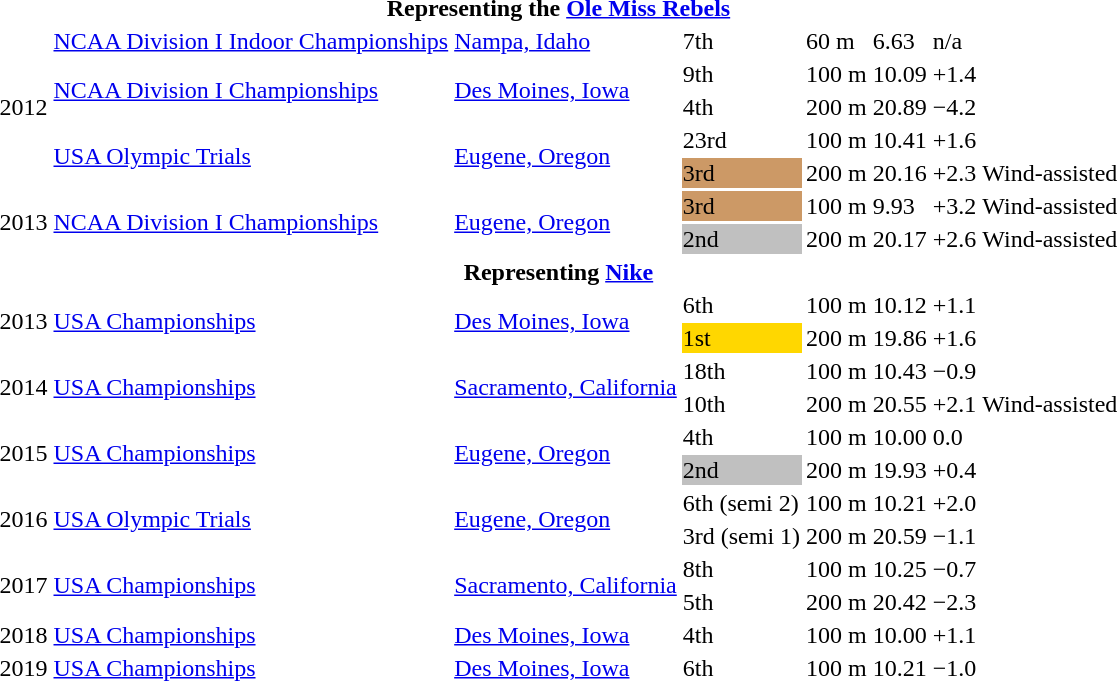<table>
<tr>
<th colspan="8">Representing the <a href='#'>Ole Miss Rebels</a></th>
</tr>
<tr>
<td rowspan=5>2012</td>
<td><a href='#'>NCAA Division I Indoor Championships</a></td>
<td><a href='#'>Nampa, Idaho</a></td>
<td>7th</td>
<td>60 m</td>
<td>6.63</td>
<td>n/a</td>
<td></td>
</tr>
<tr>
<td rowspan=2><a href='#'>NCAA Division I Championships</a></td>
<td rowspan=2><a href='#'>Des Moines, Iowa</a></td>
<td>9th</td>
<td>100 m</td>
<td>10.09</td>
<td>+1.4</td>
<td></td>
</tr>
<tr>
<td>4th</td>
<td>200 m</td>
<td>20.89</td>
<td>−4.2</td>
<td></td>
</tr>
<tr>
<td rowspan=2><a href='#'>USA Olympic Trials</a></td>
<td rowspan=2><a href='#'>Eugene, Oregon</a></td>
<td>23rd</td>
<td>100 m</td>
<td>10.41</td>
<td>+1.6</td>
<td></td>
</tr>
<tr>
<td bgcolor=cc9966>3rd</td>
<td>200 m</td>
<td>20.16 </td>
<td>+2.3</td>
<td>Wind-assisted </td>
</tr>
<tr>
<td rowspan=2>2013</td>
<td rowspan=2><a href='#'>NCAA Division I Championships</a></td>
<td rowspan=2><a href='#'>Eugene, Oregon</a></td>
<td bgcolor=cc9966>3rd</td>
<td>100 m</td>
<td>9.93 </td>
<td>+3.2</td>
<td>Wind-assisted</td>
</tr>
<tr>
<td bgcolor=silver>2nd</td>
<td>200 m</td>
<td>20.17 </td>
<td>+2.6</td>
<td>Wind-assisted</td>
</tr>
<tr>
<th colspan="8">Representing <a href='#'>Nike</a></th>
</tr>
<tr>
<td rowspan=2>2013</td>
<td rowspan=2><a href='#'>USA Championships</a></td>
<td rowspan=2><a href='#'>Des Moines, Iowa</a></td>
<td>6th</td>
<td>100 m</td>
<td>10.12</td>
<td>+1.1</td>
<td></td>
</tr>
<tr>
<td bgcolor=gold>1st</td>
<td>200 m</td>
<td>19.86</td>
<td>+1.6</td>
<td>  </td>
</tr>
<tr>
<td rowspan=2>2014</td>
<td rowspan=2><a href='#'>USA Championships</a></td>
<td rowspan=2><a href='#'>Sacramento, California</a></td>
<td>18th</td>
<td>100 m</td>
<td>10.43</td>
<td>−0.9</td>
<td></td>
</tr>
<tr>
<td>10th</td>
<td>200 m</td>
<td>20.55 </td>
<td>+2.1</td>
<td>Wind-assisted </td>
</tr>
<tr>
<td rowspan=2>2015</td>
<td rowspan=2><a href='#'>USA Championships</a></td>
<td rowspan=2><a href='#'>Eugene, Oregon</a></td>
<td>4th</td>
<td>100 m</td>
<td>10.00</td>
<td>0.0</td>
<td> </td>
</tr>
<tr>
<td bgcolor=silver>2nd</td>
<td>200 m</td>
<td>19.93</td>
<td>+0.4</td>
<td> </td>
</tr>
<tr>
<td rowspan=2>2016</td>
<td rowspan=2><a href='#'>USA Olympic Trials</a></td>
<td rowspan=2><a href='#'>Eugene, Oregon</a></td>
<td>6th (semi 2)</td>
<td>100 m</td>
<td>10.21</td>
<td>+2.0</td>
<td></td>
</tr>
<tr>
<td>3rd (semi 1)</td>
<td>200 m</td>
<td>20.59</td>
<td>−1.1</td>
<td></td>
</tr>
<tr>
<td rowspan=2>2017</td>
<td rowspan=2><a href='#'>USA Championships</a></td>
<td rowspan=2><a href='#'>Sacramento, California</a></td>
<td>8th</td>
<td>100 m</td>
<td>10.25</td>
<td>−0.7</td>
<td></td>
</tr>
<tr>
<td>5th</td>
<td>200 m</td>
<td>20.42</td>
<td>−2.3</td>
<td></td>
</tr>
<tr>
<td>2018</td>
<td><a href='#'>USA Championships</a></td>
<td><a href='#'>Des Moines, Iowa</a></td>
<td>4th</td>
<td>100 m</td>
<td>10.00</td>
<td>+1.1</td>
<td></td>
</tr>
<tr>
<td>2019</td>
<td><a href='#'>USA Championships</a></td>
<td><a href='#'>Des Moines, Iowa</a></td>
<td>6th</td>
<td>100 m</td>
<td>10.21</td>
<td>−1.0</td>
<td></td>
</tr>
</table>
